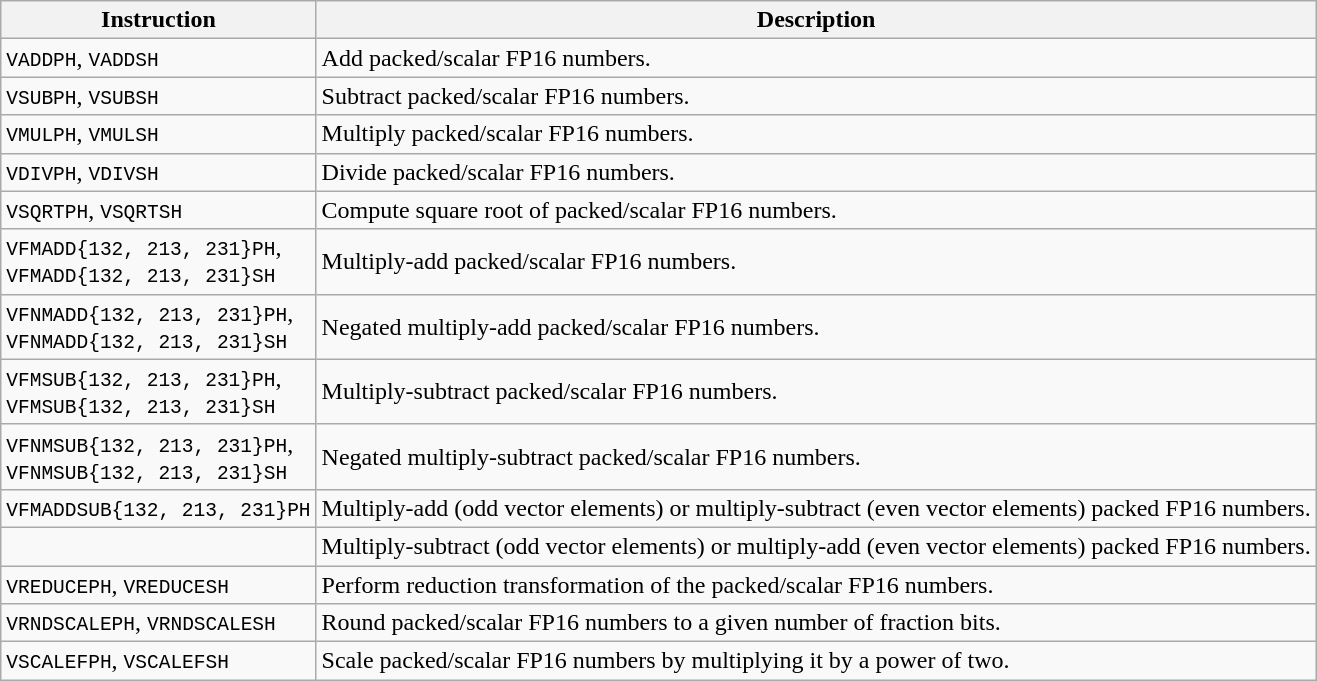<table class="wikitable">
<tr>
<th scope="col">Instruction</th>
<th scope="col">Description</th>
</tr>
<tr>
<td><code>VADDPH</code>, <code>VADDSH</code></td>
<td>Add packed/scalar FP16 numbers.</td>
</tr>
<tr>
<td><code>VSUBPH</code>, <code>VSUBSH</code></td>
<td>Subtract packed/scalar FP16 numbers.</td>
</tr>
<tr>
<td><code>VMULPH</code>, <code>VMULSH</code></td>
<td>Multiply packed/scalar FP16 numbers.</td>
</tr>
<tr>
<td><code>VDIVPH</code>, <code>VDIVSH</code></td>
<td>Divide packed/scalar FP16 numbers.</td>
</tr>
<tr>
<td><code>VSQRTPH</code>, <code>VSQRTSH</code></td>
<td>Compute square root of packed/scalar FP16 numbers.</td>
</tr>
<tr>
<td><code>VFMADD{132, 213, 231}PH</code>,<br><code>VFMADD{132, 213, 231}SH</code></td>
<td>Multiply-add packed/scalar FP16 numbers.</td>
</tr>
<tr>
<td><code>VFNMADD{132, 213, 231}PH</code>,<br><code>VFNMADD{132, 213, 231}SH</code></td>
<td>Negated multiply-add packed/scalar FP16 numbers.</td>
</tr>
<tr>
<td><code>VFMSUB{132, 213, 231}PH</code>,<br><code>VFMSUB{132, 213, 231}SH</code></td>
<td>Multiply-subtract packed/scalar FP16 numbers.</td>
</tr>
<tr>
<td><code>VFNMSUB{132, 213, 231}PH</code>,<br><code>VFNMSUB{132, 213, 231}SH</code></td>
<td>Negated multiply-subtract packed/scalar FP16 numbers.</td>
</tr>
<tr>
<td><code>VFMADDSUB{132, 213, 231}PH</code></td>
<td>Multiply-add (odd vector elements) or multiply-subtract (even vector elements) packed FP16 numbers.</td>
</tr>
<tr>
<td></td>
<td>Multiply-subtract (odd vector elements) or multiply-add (even vector elements) packed FP16 numbers.</td>
</tr>
<tr>
<td><code>VREDUCEPH</code>, <code>VREDUCESH</code></td>
<td>Perform reduction transformation of the packed/scalar FP16 numbers.</td>
</tr>
<tr>
<td><code>VRNDSCALEPH</code>, <code>VRNDSCALESH</code></td>
<td>Round packed/scalar FP16 numbers to a given number of fraction bits.</td>
</tr>
<tr>
<td><code>VSCALEFPH</code>, <code>VSCALEFSH</code></td>
<td>Scale packed/scalar FP16 numbers by multiplying it by a power of two.</td>
</tr>
</table>
